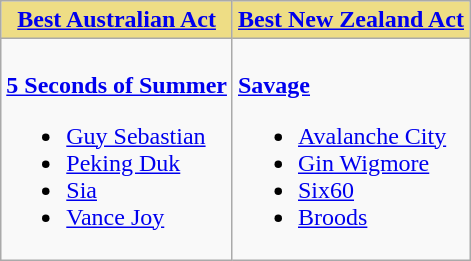<table class=wikitable style="width=100%">
<tr>
<th style="background:#EEDD85; width=50%"><a href='#'>Best Australian Act</a></th>
<th style="background:#EEDD85; width=50%"><a href='#'>Best New Zealand Act</a></th>
</tr>
<tr>
<td valign="top"><br><strong><a href='#'>5 Seconds of Summer</a></strong><ul><li><a href='#'>Guy Sebastian</a></li><li><a href='#'>Peking Duk</a></li><li><a href='#'>Sia</a></li><li><a href='#'>Vance Joy</a></li></ul></td>
<td valign="top"><br><strong><a href='#'>Savage</a></strong><ul><li><a href='#'>Avalanche City</a></li><li><a href='#'>Gin Wigmore</a></li><li><a href='#'>Six60</a></li><li><a href='#'>Broods</a></li></ul></td>
</tr>
</table>
